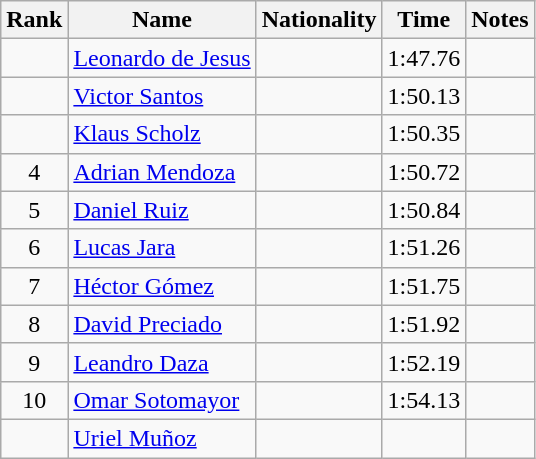<table class="wikitable sortable" style="text-align:center">
<tr>
<th>Rank</th>
<th>Name</th>
<th>Nationality</th>
<th>Time</th>
<th>Notes</th>
</tr>
<tr>
<td></td>
<td align=left><a href='#'>Leonardo de Jesus</a></td>
<td align=left></td>
<td>1:47.76</td>
<td></td>
</tr>
<tr>
<td></td>
<td align=left><a href='#'>Victor Santos</a></td>
<td align=left></td>
<td>1:50.13</td>
<td></td>
</tr>
<tr>
<td></td>
<td align=left><a href='#'>Klaus Scholz</a></td>
<td align=left></td>
<td>1:50.35</td>
<td></td>
</tr>
<tr>
<td>4</td>
<td align=left><a href='#'>Adrian Mendoza</a></td>
<td align=left></td>
<td>1:50.72</td>
<td></td>
</tr>
<tr>
<td>5</td>
<td align=left><a href='#'>Daniel Ruiz</a></td>
<td align=left></td>
<td>1:50.84</td>
<td></td>
</tr>
<tr>
<td>6</td>
<td align=left><a href='#'>Lucas Jara</a></td>
<td align=left></td>
<td>1:51.26</td>
<td></td>
</tr>
<tr>
<td>7</td>
<td align=left><a href='#'>Héctor Gómez</a></td>
<td align=left></td>
<td>1:51.75</td>
<td></td>
</tr>
<tr>
<td>8</td>
<td align=left><a href='#'>David Preciado</a></td>
<td align=left></td>
<td>1:51.92</td>
<td></td>
</tr>
<tr>
<td>9</td>
<td align=left><a href='#'>Leandro Daza</a></td>
<td align=left></td>
<td>1:52.19</td>
<td></td>
</tr>
<tr>
<td>10</td>
<td align=left><a href='#'>Omar Sotomayor</a></td>
<td align=left></td>
<td>1:54.13</td>
<td></td>
</tr>
<tr>
<td></td>
<td align=left><a href='#'>Uriel Muñoz</a></td>
<td align=left></td>
<td></td>
<td></td>
</tr>
</table>
